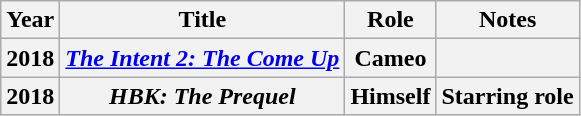<table class="wikitable sortable">
<tr>
<th>Year</th>
<th>Title</th>
<th>Role</th>
<th class="unsortable">Notes</th>
</tr>
<tr>
<th>2018</th>
<th><em><a href='#'>The Intent 2: The Come Up</a></em></th>
<th>Cameo</th>
<th></th>
</tr>
<tr>
<th>2018</th>
<th><em>HBK: The Prequel</em></th>
<th>Himself</th>
<th>Starring role</th>
</tr>
</table>
